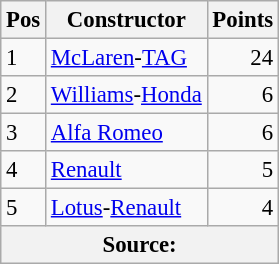<table class="wikitable" style="font-size: 95%;">
<tr>
<th>Pos</th>
<th>Constructor</th>
<th>Points</th>
</tr>
<tr>
<td>1</td>
<td> <a href='#'>McLaren</a>-<a href='#'>TAG</a></td>
<td align="right">24</td>
</tr>
<tr>
<td>2</td>
<td> <a href='#'>Williams</a>-<a href='#'>Honda</a></td>
<td align="right">6</td>
</tr>
<tr>
<td>3</td>
<td> <a href='#'>Alfa Romeo</a></td>
<td align="right">6</td>
</tr>
<tr>
<td>4</td>
<td> <a href='#'>Renault</a></td>
<td align="right">5</td>
</tr>
<tr>
<td>5</td>
<td> <a href='#'>Lotus</a>-<a href='#'>Renault</a></td>
<td align="right">4</td>
</tr>
<tr>
<th colspan=4>Source: </th>
</tr>
</table>
